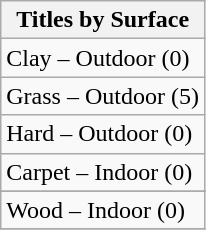<table class="wikitable" style="display:inline-table;">
<tr>
<th>Titles by Surface</th>
</tr>
<tr>
<td>Clay – Outdoor (0)</td>
</tr>
<tr>
<td>Grass – Outdoor (5)</td>
</tr>
<tr>
<td>Hard – Outdoor (0)</td>
</tr>
<tr>
<td>Carpet – Indoor (0)</td>
</tr>
<tr>
</tr>
<tr>
<td>Wood – Indoor (0)</td>
</tr>
<tr>
</tr>
</table>
